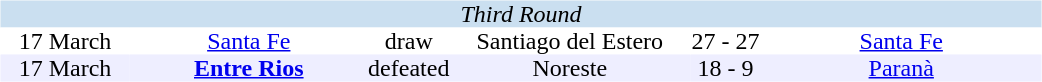<table width=700>
<tr>
<td width=700 valign="top"><br><table border=0 cellspacing=0 cellpadding=0 style="font-size: 100%; border-collapse: collapse;" width=100%>
<tr bgcolor="#CADFF0">
<td style="font-size:100%"; align="center" colspan="6"><em>Third Round</em></td>
</tr>
<tr align=center bgcolor=#FFFFFF>
<td width=90>17 March</td>
<td width=170><a href='#'>Santa Fe</a></td>
<td width=20>draw</td>
<td width=170>Santiago del Estero</td>
<td width=50>27 - 27</td>
<td width=200><a href='#'>Santa Fe</a></td>
</tr>
<tr align=center bgcolor=#EEEEFF>
<td width=90>17 March</td>
<td width=170><strong><a href='#'>Entre Rios</a></strong></td>
<td width=20>defeated</td>
<td width=170>Noreste</td>
<td width=50>18 - 9</td>
<td width=200><a href='#'>Paranà</a></td>
</tr>
</table>
</td>
</tr>
</table>
